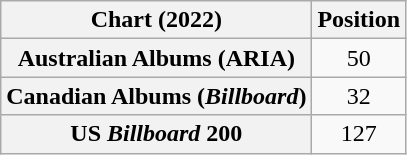<table class="wikitable sortable plainrowheaders" style="text-align:center">
<tr>
<th scope="col">Chart (2022)</th>
<th scope="col">Position</th>
</tr>
<tr>
<th scope="row">Australian Albums (ARIA)</th>
<td>50</td>
</tr>
<tr>
<th scope="row">Canadian Albums (<em>Billboard</em>)</th>
<td>32</td>
</tr>
<tr>
<th scope="row">US <em>Billboard</em> 200</th>
<td>127</td>
</tr>
</table>
